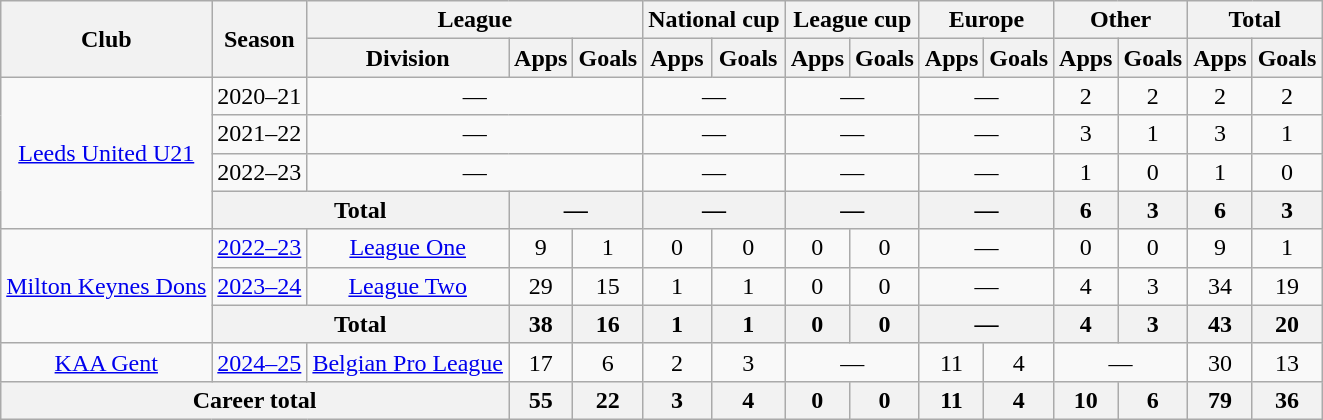<table class="wikitable" style="text-align:center">
<tr>
<th rowspan="2">Club</th>
<th rowspan="2">Season</th>
<th colspan="3">League</th>
<th colspan="2">National cup</th>
<th colspan="2">League cup</th>
<th colspan="2">Europe</th>
<th colspan="2">Other</th>
<th colspan="2">Total</th>
</tr>
<tr>
<th>Division</th>
<th>Apps</th>
<th>Goals</th>
<th>Apps</th>
<th>Goals</th>
<th>Apps</th>
<th>Goals</th>
<th>Apps</th>
<th>Goals</th>
<th>Apps</th>
<th>Goals</th>
<th>Apps</th>
<th>Goals</th>
</tr>
<tr>
<td rowspan="4"><a href='#'>Leeds United U21</a></td>
<td>2020–21</td>
<td colspan="3">―</td>
<td colspan="2">―</td>
<td colspan="2">―</td>
<td colspan="2">―</td>
<td>2</td>
<td>2</td>
<td>2</td>
<td>2</td>
</tr>
<tr>
<td>2021–22</td>
<td colspan="3">―</td>
<td colspan="2">―</td>
<td colspan="2">―</td>
<td colspan="2">―</td>
<td>3</td>
<td>1</td>
<td>3</td>
<td>1</td>
</tr>
<tr>
<td>2022–23</td>
<td colspan="3">―</td>
<td colspan="2">―</td>
<td colspan="2">―</td>
<td colspan="2">―</td>
<td>1</td>
<td>0</td>
<td>1</td>
<td>0</td>
</tr>
<tr>
<th colspan="2">Total</th>
<th colspan="2">―</th>
<th colspan="2">―</th>
<th colspan="2">―</th>
<th colspan="2">―</th>
<th>6</th>
<th>3</th>
<th>6</th>
<th>3</th>
</tr>
<tr>
<td rowspan="3"><a href='#'>Milton Keynes Dons</a></td>
<td><a href='#'>2022–23</a></td>
<td><a href='#'>League One</a></td>
<td>9</td>
<td>1</td>
<td>0</td>
<td>0</td>
<td>0</td>
<td>0</td>
<td colspan="2">―</td>
<td>0</td>
<td>0</td>
<td>9</td>
<td>1</td>
</tr>
<tr>
<td><a href='#'>2023–24</a></td>
<td><a href='#'>League Two</a></td>
<td>29</td>
<td>15</td>
<td>1</td>
<td>1</td>
<td>0</td>
<td>0</td>
<td colspan="2">―</td>
<td>4</td>
<td>3</td>
<td>34</td>
<td>19</td>
</tr>
<tr>
<th colspan="2">Total</th>
<th>38</th>
<th>16</th>
<th>1</th>
<th>1</th>
<th>0</th>
<th>0</th>
<th colspan="2">―</th>
<th>4</th>
<th>3</th>
<th>43</th>
<th>20</th>
</tr>
<tr>
<td><a href='#'>KAA Gent</a></td>
<td><a href='#'>2024–25</a></td>
<td><a href='#'>Belgian Pro League</a></td>
<td>17</td>
<td>6</td>
<td>2</td>
<td>3</td>
<td colspan="2">—</td>
<td>11</td>
<td>4</td>
<td colspan="2">―</td>
<td>30</td>
<td>13</td>
</tr>
<tr>
<th colspan="3">Career total</th>
<th>55</th>
<th>22</th>
<th>3</th>
<th>4</th>
<th>0</th>
<th>0</th>
<th>11</th>
<th>4</th>
<th>10</th>
<th>6</th>
<th>79</th>
<th>36</th>
</tr>
</table>
